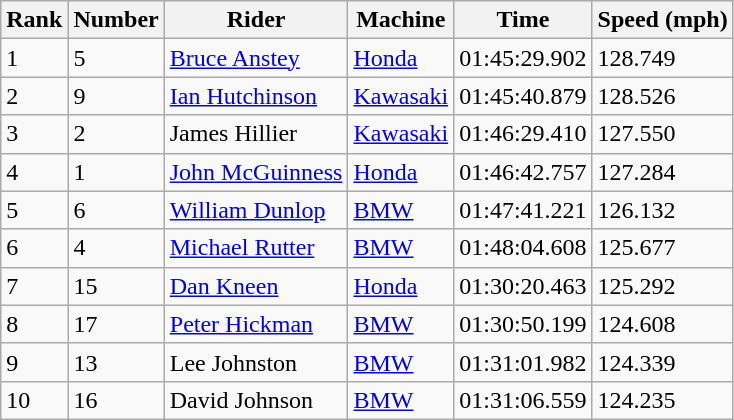<table class="wikitable">
<tr>
<th>Rank</th>
<th>Number</th>
<th>Rider</th>
<th>Machine</th>
<th>Time</th>
<th>Speed (mph)</th>
</tr>
<tr>
<td>1</td>
<td>5</td>
<td> <a href='#'>Bruce Anstey</a></td>
<td><a href='#'>Honda</a></td>
<td>01:45:29.902</td>
<td>128.749</td>
</tr>
<tr>
<td>2</td>
<td>9</td>
<td> <a href='#'>Ian Hutchinson</a></td>
<td><a href='#'>Kawasaki</a></td>
<td>01:45:40.879</td>
<td>128.526</td>
</tr>
<tr>
<td>3</td>
<td>2</td>
<td> James Hillier</td>
<td><a href='#'>Kawasaki</a></td>
<td>01:46:29.410</td>
<td>127.550</td>
</tr>
<tr>
<td>4</td>
<td>1</td>
<td> <a href='#'>John McGuinness</a></td>
<td><a href='#'>Honda</a></td>
<td>01:46:42.757</td>
<td>127.284</td>
</tr>
<tr>
<td>5</td>
<td>6</td>
<td> <a href='#'>William Dunlop</a></td>
<td><a href='#'>BMW</a></td>
<td>01:47:41.221</td>
<td>126.132</td>
</tr>
<tr>
<td>6</td>
<td>4</td>
<td> <a href='#'>Michael Rutter</a></td>
<td><a href='#'>BMW</a></td>
<td>01:48:04.608</td>
<td>125.677</td>
</tr>
<tr>
<td>7</td>
<td>15</td>
<td> <a href='#'>Dan Kneen</a></td>
<td><a href='#'>Honda</a></td>
<td>01:30:20.463</td>
<td>125.292</td>
</tr>
<tr>
<td>8</td>
<td>17</td>
<td> <a href='#'>Peter Hickman</a></td>
<td><a href='#'>BMW</a></td>
<td>01:30:50.199</td>
<td>124.608</td>
</tr>
<tr>
<td>9</td>
<td>13</td>
<td> Lee Johnston</td>
<td><a href='#'>BMW</a></td>
<td>01:31:01.982</td>
<td>124.339</td>
</tr>
<tr>
<td>10</td>
<td>16</td>
<td> David Johnson</td>
<td><a href='#'>BMW</a></td>
<td>01:31:06.559</td>
<td>124.235</td>
</tr>
</table>
